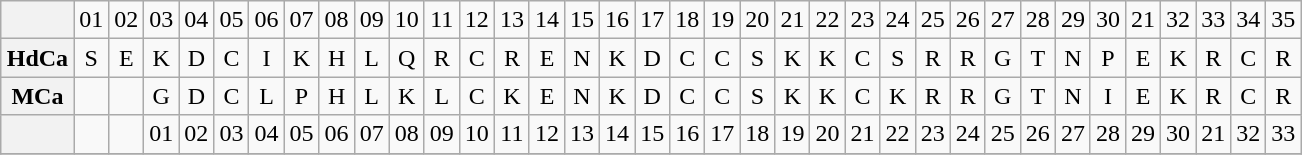<table class="wikitable"  style="margin: 1em auto 1em auto; text-align:center;">
<tr>
<th></th>
<td>01</td>
<td>02</td>
<td>03</td>
<td>04</td>
<td>05</td>
<td>06</td>
<td>07</td>
<td>08</td>
<td>09</td>
<td>10</td>
<td>11</td>
<td>12</td>
<td>13</td>
<td>14</td>
<td>15</td>
<td>16</td>
<td>17</td>
<td>18</td>
<td>19</td>
<td>20</td>
<td>21</td>
<td>22</td>
<td>23</td>
<td>24</td>
<td>25</td>
<td>26</td>
<td>27</td>
<td>28</td>
<td>29</td>
<td>30</td>
<td>21</td>
<td>32</td>
<td>33</td>
<td>34</td>
<td>35</td>
</tr>
<tr>
<th>HdCa</th>
<td>S</td>
<td>E</td>
<td>K</td>
<td>D</td>
<td>C</td>
<td>I</td>
<td>K</td>
<td>H</td>
<td>L</td>
<td>Q</td>
<td>R</td>
<td>C</td>
<td>R</td>
<td>E</td>
<td>N</td>
<td>K</td>
<td>D</td>
<td>C</td>
<td>C</td>
<td>S</td>
<td>K</td>
<td>K</td>
<td>C</td>
<td>S</td>
<td>R</td>
<td>R</td>
<td>G</td>
<td>T</td>
<td>N</td>
<td>P</td>
<td>E</td>
<td>K</td>
<td>R</td>
<td>C</td>
<td>R</td>
</tr>
<tr>
<th>MCa</th>
<td></td>
<td></td>
<td>G</td>
<td>D</td>
<td>C</td>
<td>L</td>
<td>P</td>
<td>H</td>
<td>L</td>
<td>K</td>
<td>L</td>
<td>C</td>
<td>K</td>
<td>E</td>
<td>N</td>
<td>K</td>
<td>D</td>
<td>C</td>
<td>C</td>
<td>S</td>
<td>K</td>
<td>K</td>
<td>C</td>
<td>K</td>
<td>R</td>
<td>R</td>
<td>G</td>
<td>T</td>
<td>N</td>
<td>I</td>
<td>E</td>
<td>K</td>
<td>R</td>
<td>C</td>
<td>R</td>
</tr>
<tr>
<th></th>
<td></td>
<td></td>
<td>01</td>
<td>02</td>
<td>03</td>
<td>04</td>
<td>05</td>
<td>06</td>
<td>07</td>
<td>08</td>
<td>09</td>
<td>10</td>
<td>11</td>
<td>12</td>
<td>13</td>
<td>14</td>
<td>15</td>
<td>16</td>
<td>17</td>
<td>18</td>
<td>19</td>
<td>20</td>
<td>21</td>
<td>22</td>
<td>23</td>
<td>24</td>
<td>25</td>
<td>26</td>
<td>27</td>
<td>28</td>
<td>29</td>
<td>30</td>
<td>21</td>
<td>32</td>
<td>33</td>
</tr>
<tr>
</tr>
</table>
